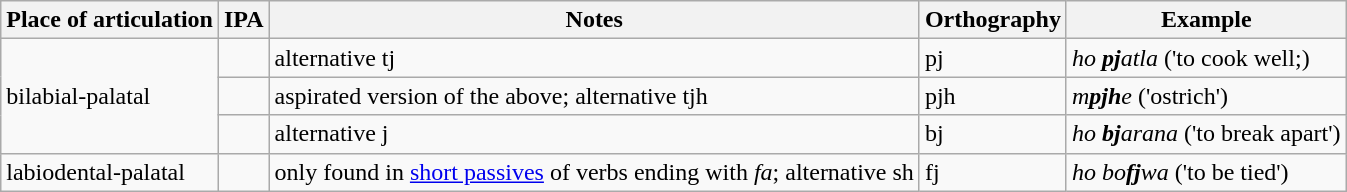<table class="wikitable" style="min-width:500px">
<tr>
<th>Place of articulation</th>
<th>IPA</th>
<th>Notes</th>
<th>Orthography</th>
<th>Example</th>
</tr>
<tr>
<td rowspan="3">bilabial-palatal</td>
<td></td>
<td>alternative tj</td>
<td>pj</td>
<td> <em>ho <strong>pj</strong>atla</em> ('to cook well;)</td>
</tr>
<tr>
<td></td>
<td>aspirated version of the above; alternative tjh</td>
<td>pjh</td>
<td> <em>m<strong>pjh</strong>e</em> ('ostrich')</td>
</tr>
<tr>
<td></td>
<td>alternative j</td>
<td>bj</td>
<td> <em>ho <strong>bj</strong>arana</em> ('to break apart')</td>
</tr>
<tr>
<td>labiodental-palatal</td>
<td></td>
<td>only found in <a href='#'>short passives</a> of verbs ending with  <em>fa</em>; alternative sh</td>
<td>fj</td>
<td> <em>ho bo<strong>fj</strong>wa</em> ('to be tied')</td>
</tr>
</table>
